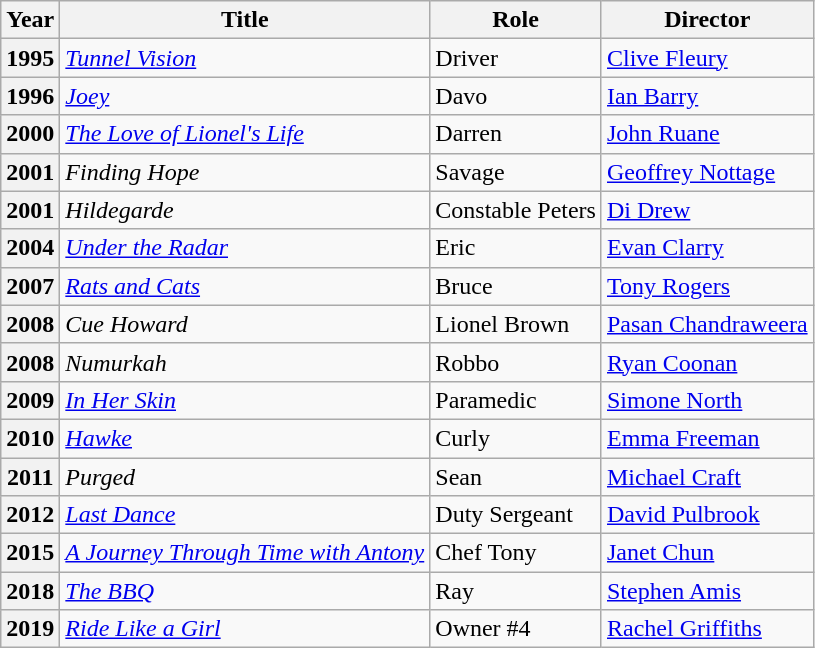<table class="wikitable plainrowheaders sortable">
<tr>
<th scope="col">Year</th>
<th scope="col">Title</th>
<th scope="col">Role</th>
<th scope="col">Director</th>
</tr>
<tr>
<th scope="row">1995</th>
<td><em><a href='#'>Tunnel Vision</a></em></td>
<td>Driver</td>
<td><a href='#'>Clive Fleury</a></td>
</tr>
<tr>
<th scope="row">1996</th>
<td><em><a href='#'>Joey</a></em></td>
<td>Davo</td>
<td><a href='#'>Ian Barry</a></td>
</tr>
<tr>
<th scope="row">2000</th>
<td><em><a href='#'>The Love of Lionel's Life</a></em></td>
<td>Darren</td>
<td><a href='#'>John Ruane</a></td>
</tr>
<tr>
<th scope="row">2001</th>
<td><em>Finding Hope</em></td>
<td>Savage</td>
<td><a href='#'>Geoffrey Nottage</a></td>
</tr>
<tr>
<th scope="row">2001</th>
<td><em>Hildegarde</em></td>
<td>Constable Peters</td>
<td><a href='#'>Di Drew</a></td>
</tr>
<tr>
<th scope="row">2004</th>
<td><em><a href='#'>Under the Radar</a></em></td>
<td>Eric</td>
<td><a href='#'>Evan Clarry</a></td>
</tr>
<tr>
<th scope="row">2007</th>
<td><em><a href='#'>Rats and Cats</a></em></td>
<td>Bruce</td>
<td><a href='#'>Tony Rogers</a></td>
</tr>
<tr>
<th scope="row">2008</th>
<td><em>Cue Howard</em></td>
<td>Lionel Brown</td>
<td><a href='#'>Pasan Chandraweera</a></td>
</tr>
<tr>
<th scope="row">2008</th>
<td><em>Numurkah</em></td>
<td>Robbo</td>
<td><a href='#'>Ryan Coonan</a></td>
</tr>
<tr>
<th scope="row">2009</th>
<td><em><a href='#'>In Her Skin</a></em></td>
<td>Paramedic</td>
<td><a href='#'>Simone North</a></td>
</tr>
<tr>
<th scope="row">2010</th>
<td><em><a href='#'>Hawke</a></em></td>
<td>Curly</td>
<td><a href='#'>Emma Freeman</a></td>
</tr>
<tr>
<th scope="row">2011</th>
<td><em>Purged</em></td>
<td>Sean</td>
<td><a href='#'>Michael Craft</a></td>
</tr>
<tr>
<th scope="row">2012</th>
<td><em><a href='#'>Last Dance</a></em></td>
<td>Duty Sergeant</td>
<td><a href='#'>David Pulbrook</a></td>
</tr>
<tr>
<th scope="row">2015</th>
<td><em><a href='#'>A Journey Through Time with Antony</a></em></td>
<td>Chef Tony</td>
<td><a href='#'>Janet Chun</a></td>
</tr>
<tr>
<th scope="row">2018</th>
<td><em><a href='#'>The BBQ</a></em></td>
<td>Ray</td>
<td><a href='#'>Stephen Amis</a></td>
</tr>
<tr>
<th scope="row">2019</th>
<td><em><a href='#'>Ride Like a Girl</a></em></td>
<td>Owner #4</td>
<td><a href='#'>Rachel Griffiths</a></td>
</tr>
</table>
